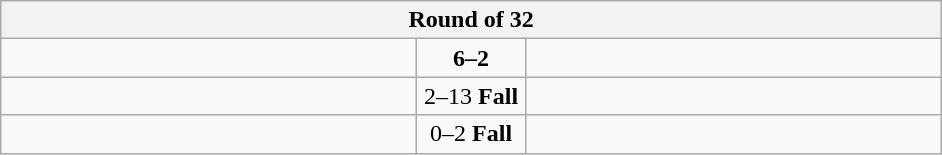<table class="wikitable" style="text-align: center;">
<tr>
<th colspan=3>Round of 32</th>
</tr>
<tr>
<td align=left width="270"><strong></strong></td>
<td align=center width="65"><strong>6–2</strong></td>
<td align=left width="270"></td>
</tr>
<tr>
<td align=left></td>
<td align=center>2–13 <strong>Fall</strong></td>
<td align=left><strong></strong></td>
</tr>
<tr>
<td align=left></td>
<td align=center>0–2 <strong>Fall</strong></td>
<td align=left><strong></strong></td>
</tr>
</table>
